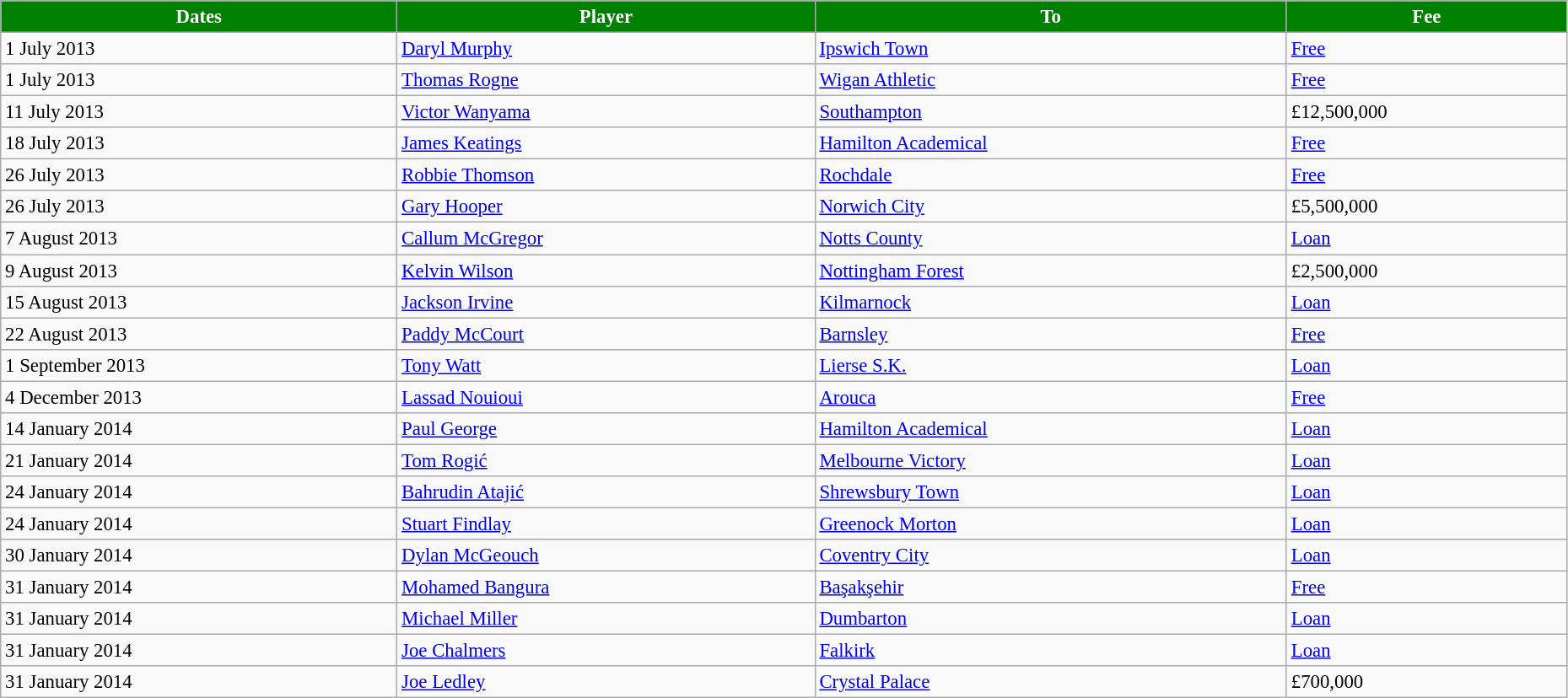<table class="wikitable" style="text-align:center; font-size:95%;width:98%; text-align:left">
<tr>
<th style="background:#008000; color:#ffffff;" scope="col">Dates</th>
<th style="background:#008000; color:#ffffff;" scope="col">Player</th>
<th style="background:#008000; color:#ffffff;" scope="col">To</th>
<th style="background:#008000; color:#ffffff;" scope="col">Fee</th>
</tr>
<tr>
<td>1 July 2013</td>
<td> <a href='#'>Daryl Murphy</a></td>
<td> <a href='#'>Ipswich Town</a></td>
<td><a href='#'>Free</a></td>
</tr>
<tr>
<td>1 July 2013</td>
<td> <a href='#'>Thomas Rogne</a></td>
<td> <a href='#'>Wigan Athletic</a></td>
<td><a href='#'>Free</a></td>
</tr>
<tr>
<td>11 July 2013</td>
<td> <a href='#'>Victor Wanyama</a></td>
<td> <a href='#'>Southampton</a></td>
<td>£12,500,000</td>
</tr>
<tr>
<td>18 July 2013</td>
<td> <a href='#'>James Keatings</a></td>
<td> <a href='#'>Hamilton Academical</a></td>
<td><a href='#'>Free</a></td>
</tr>
<tr>
<td>26 July 2013</td>
<td> <a href='#'>Robbie Thomson</a></td>
<td> <a href='#'>Rochdale</a></td>
<td><a href='#'>Free</a></td>
</tr>
<tr>
<td>26 July 2013</td>
<td> <a href='#'>Gary Hooper</a></td>
<td> <a href='#'>Norwich City</a></td>
<td>£5,500,000</td>
</tr>
<tr>
<td>7 August 2013</td>
<td> <a href='#'>Callum McGregor</a></td>
<td> <a href='#'>Notts County</a></td>
<td><a href='#'>Loan</a></td>
</tr>
<tr>
<td>9 August 2013</td>
<td> <a href='#'>Kelvin Wilson</a></td>
<td> <a href='#'>Nottingham Forest</a></td>
<td>£2,500,000</td>
</tr>
<tr>
<td>15 August 2013</td>
<td> <a href='#'>Jackson Irvine</a></td>
<td> <a href='#'>Kilmarnock</a></td>
<td><a href='#'>Loan</a></td>
</tr>
<tr>
<td>22 August 2013</td>
<td> <a href='#'>Paddy McCourt</a></td>
<td> <a href='#'>Barnsley</a></td>
<td><a href='#'>Free</a></td>
</tr>
<tr>
<td>1 September 2013</td>
<td> <a href='#'>Tony Watt</a></td>
<td> <a href='#'>Lierse S.K.</a></td>
<td><a href='#'>Loan</a></td>
</tr>
<tr>
<td>4 December 2013</td>
<td> <a href='#'>Lassad Nouioui</a></td>
<td> <a href='#'>Arouca</a></td>
<td><a href='#'>Free</a></td>
</tr>
<tr>
<td>14 January 2014</td>
<td> <a href='#'>Paul George</a></td>
<td> <a href='#'>Hamilton Academical</a></td>
<td><a href='#'>Loan</a></td>
</tr>
<tr>
<td>21 January 2014</td>
<td> <a href='#'>Tom Rogić</a></td>
<td> <a href='#'>Melbourne Victory</a></td>
<td><a href='#'>Loan</a></td>
</tr>
<tr>
<td>24 January 2014</td>
<td> <a href='#'>Bahrudin Atajić</a></td>
<td> <a href='#'>Shrewsbury Town</a></td>
<td><a href='#'>Loan</a></td>
</tr>
<tr>
<td>24 January 2014</td>
<td> <a href='#'>Stuart Findlay</a></td>
<td> <a href='#'>Greenock Morton</a></td>
<td><a href='#'>Loan</a></td>
</tr>
<tr>
<td>30 January 2014</td>
<td> <a href='#'>Dylan McGeouch</a></td>
<td> <a href='#'>Coventry City</a></td>
<td><a href='#'>Loan</a></td>
</tr>
<tr>
<td>31 January 2014</td>
<td> <a href='#'>Mohamed Bangura</a></td>
<td> <a href='#'>Başakşehir</a></td>
<td><a href='#'>Free</a></td>
</tr>
<tr>
<td>31 January 2014</td>
<td> <a href='#'>Michael Miller</a></td>
<td> <a href='#'>Dumbarton</a></td>
<td><a href='#'>Loan</a></td>
</tr>
<tr>
<td>31 January 2014</td>
<td> <a href='#'>Joe Chalmers</a></td>
<td> <a href='#'>Falkirk</a></td>
<td><a href='#'>Loan</a></td>
</tr>
<tr>
<td>31 January 2014</td>
<td> <a href='#'>Joe Ledley</a></td>
<td> <a href='#'>Crystal Palace</a></td>
<td>£700,000</td>
</tr>
</table>
